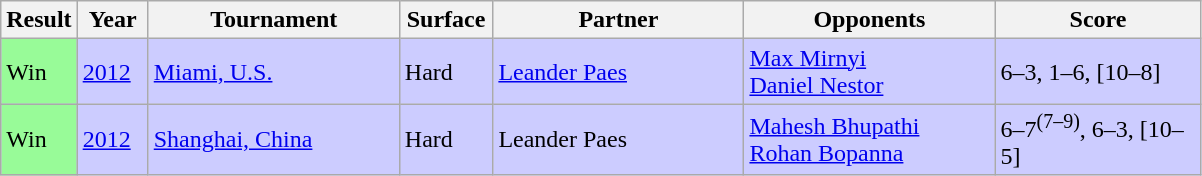<table class="sortable wikitable">
<tr>
<th style="width:40px">Result</th>
<th style="width:40px">Year</th>
<th style="width:160px">Tournament</th>
<th style="width:55px">Surface</th>
<th style="width:160px">Partner</th>
<th style="width:160px">Opponents</th>
<th style="width:130px" class="unsortable">Score</th>
</tr>
<tr bgcolor=CCCCFF>
<td style="background:#98fb98;">Win</td>
<td><a href='#'>2012</a></td>
<td><a href='#'>Miami, U.S.</a></td>
<td>Hard</td>
<td> <a href='#'>Leander Paes</a></td>
<td> <a href='#'>Max Mirnyi</a><br> <a href='#'>Daniel Nestor</a></td>
<td>6–3, 1–6, [10–8]</td>
</tr>
<tr bgcolor=CCCCFF>
<td style="background:#98fb98;">Win</td>
<td><a href='#'>2012</a></td>
<td><a href='#'>Shanghai, China</a></td>
<td>Hard</td>
<td> Leander Paes</td>
<td> <a href='#'>Mahesh Bhupathi</a><br> <a href='#'>Rohan Bopanna</a></td>
<td>6–7<sup>(7–9)</sup>, 6–3, [10–5]</td>
</tr>
</table>
